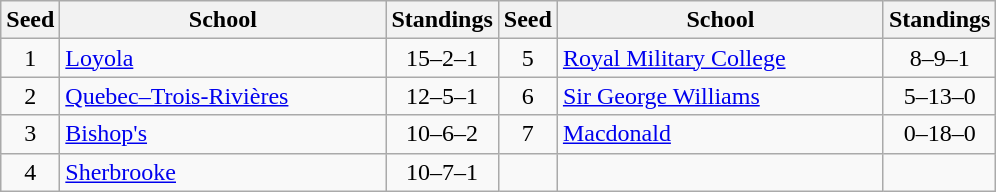<table class="wikitable">
<tr>
<th>Seed</th>
<th style="width:210px">School</th>
<th>Standings</th>
<th>Seed</th>
<th style="width:210px">School</th>
<th>Standings</th>
</tr>
<tr>
<td align=center>1</td>
<td><a href='#'>Loyola</a></td>
<td align=center>15–2–1</td>
<td align=center>5</td>
<td><a href='#'>Royal Military College</a></td>
<td align=center>8–9–1</td>
</tr>
<tr>
<td align=center>2</td>
<td><a href='#'>Quebec–Trois-Rivières</a></td>
<td align=center>12–5–1</td>
<td align=center>6</td>
<td><a href='#'>Sir George Williams</a></td>
<td align=center>5–13–0</td>
</tr>
<tr>
<td align=center>3</td>
<td><a href='#'>Bishop's</a></td>
<td align=center>10–6–2</td>
<td align=center>7</td>
<td><a href='#'>Macdonald</a></td>
<td align=center>0–18–0</td>
</tr>
<tr>
<td align=center>4</td>
<td><a href='#'>Sherbrooke</a></td>
<td align=center>10–7–1</td>
<td></td>
<td></td>
<td></td>
</tr>
</table>
